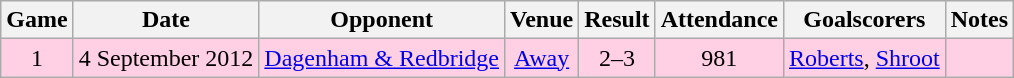<table class="wikitable" style="text-align: center">
<tr>
<th>Game</th>
<th>Date</th>
<th>Opponent</th>
<th>Venue</th>
<th>Result</th>
<th>Attendance</th>
<th>Goalscorers</th>
<th>Notes</th>
</tr>
<tr style="background: #ffd0e3;">
<td align="center">1</td>
<td>4 September 2012</td>
<td><a href='#'>Dagenham & Redbridge</a></td>
<td><a href='#'>Away</a></td>
<td>2–3</td>
<td>981</td>
<td><a href='#'>Roberts</a>, <a href='#'>Shroot</a></td>
<td></td>
</tr>
</table>
